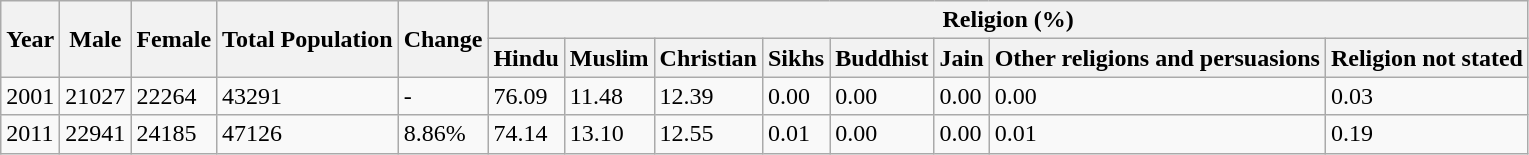<table class="wikitable">
<tr>
<th rowspan="2">Year</th>
<th rowspan="2">Male</th>
<th rowspan="2">Female</th>
<th rowspan="2">Total Population</th>
<th rowspan="2">Change</th>
<th colspan="8">Religion (%)</th>
</tr>
<tr>
<th>Hindu</th>
<th>Muslim</th>
<th>Christian</th>
<th>Sikhs</th>
<th>Buddhist</th>
<th>Jain</th>
<th>Other religions and persuasions</th>
<th>Religion not stated</th>
</tr>
<tr>
<td>2001</td>
<td>21027</td>
<td>22264</td>
<td>43291</td>
<td>-</td>
<td>76.09</td>
<td>11.48</td>
<td>12.39</td>
<td>0.00</td>
<td>0.00</td>
<td>0.00</td>
<td>0.00</td>
<td>0.03</td>
</tr>
<tr>
<td>2011</td>
<td>22941</td>
<td>24185</td>
<td>47126</td>
<td>8.86%</td>
<td>74.14</td>
<td>13.10</td>
<td>12.55</td>
<td>0.01</td>
<td>0.00</td>
<td>0.00</td>
<td>0.01</td>
<td>0.19</td>
</tr>
</table>
